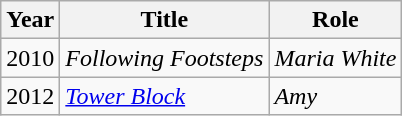<table class="wikitable">
<tr>
<th>Year</th>
<th>Title</th>
<th>Role</th>
</tr>
<tr>
<td>2010</td>
<td><em>Following Footsteps</em></td>
<td><em>Maria White</em></td>
</tr>
<tr>
<td>2012</td>
<td><em><a href='#'>Tower Block</a></em></td>
<td><em>Amy</em></td>
</tr>
</table>
